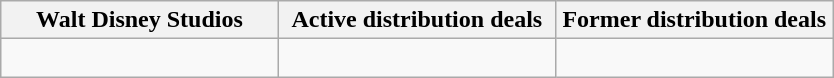<table class="wikitable" style="text-align:center;">
<tr>
<th style="text-align:center; width:33%;">Walt Disney Studios</th>
<th style="text-align:center; width:33%;">Active distribution deals</th>
<th style="text-align:center; width:33%;">Former distribution deals</th>
</tr>
<tr>
<td><br></td>
<td><br></td>
<td><br></td>
</tr>
</table>
